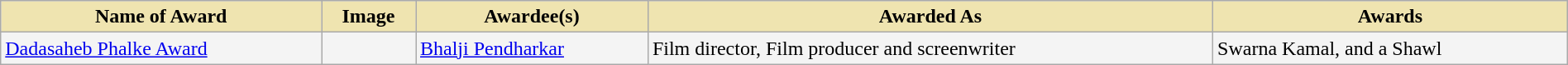<table class="wikitable" style="width:100%;">
<tr>
<th style="background-color:#EFE4B0;">Name of Award</th>
<th style="background-color:#EFE4B0;">Image</th>
<th style="background-color:#EFE4B0;">Awardee(s)</th>
<th style="background-color:#EFE4B0;">Awarded As</th>
<th style="background-color:#EFE4B0;">Awards</th>
</tr>
<tr style="background-color:#F4F4F4">
<td><a href='#'>Dadasaheb Phalke Award</a></td>
<td></td>
<td><a href='#'>Bhalji Pendharkar</a></td>
<td>Film director, Film producer and screenwriter</td>
<td>Swarna Kamal,   and a Shawl</td>
</tr>
</table>
